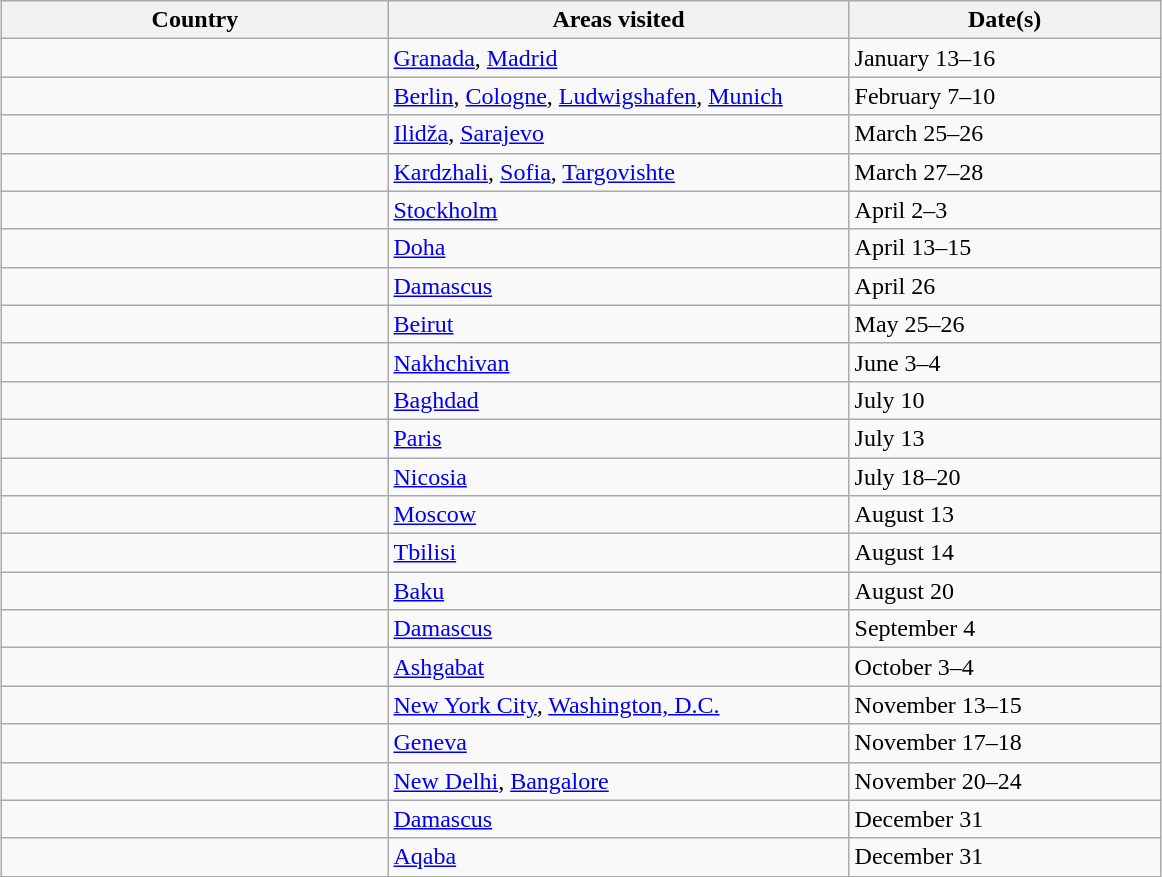<table class="wikitable" style="margin: 1em auto 1em auto">
<tr>
<th width=250>Country</th>
<th width=300>Areas visited</th>
<th width=200>Date(s)</th>
</tr>
<tr>
<td></td>
<td><a href='#'>Granada</a>, <a href='#'>Madrid</a></td>
<td>January 13–16</td>
</tr>
<tr>
<td></td>
<td><a href='#'>Berlin</a>, <a href='#'>Cologne</a>, <a href='#'>Ludwigshafen</a>, <a href='#'>Munich</a></td>
<td>February 7–10</td>
</tr>
<tr>
<td></td>
<td><a href='#'>Ilidža</a>, <a href='#'>Sarajevo</a></td>
<td>March 25–26</td>
</tr>
<tr>
<td></td>
<td><a href='#'>Kardzhali</a>, <a href='#'>Sofia</a>, <a href='#'>Targovishte</a></td>
<td>March 27–28</td>
</tr>
<tr>
<td></td>
<td><a href='#'>Stockholm</a></td>
<td>April 2–3</td>
</tr>
<tr>
<td></td>
<td><a href='#'>Doha</a></td>
<td>April 13–15</td>
</tr>
<tr>
<td></td>
<td><a href='#'>Damascus</a></td>
<td>April 26</td>
</tr>
<tr>
<td></td>
<td><a href='#'>Beirut</a></td>
<td>May 25–26</td>
</tr>
<tr>
<td></td>
<td><a href='#'>Nakhchivan</a></td>
<td>June 3–4</td>
</tr>
<tr>
<td></td>
<td><a href='#'>Baghdad</a></td>
<td>July 10</td>
</tr>
<tr>
<td></td>
<td><a href='#'>Paris</a></td>
<td>July 13</td>
</tr>
<tr>
<td></td>
<td><a href='#'>Nicosia</a></td>
<td>July 18–20</td>
</tr>
<tr>
<td></td>
<td><a href='#'>Moscow</a></td>
<td>August 13</td>
</tr>
<tr>
<td></td>
<td><a href='#'>Tbilisi</a></td>
<td>August 14</td>
</tr>
<tr>
<td></td>
<td><a href='#'>Baku</a></td>
<td>August 20</td>
</tr>
<tr>
<td></td>
<td><a href='#'>Damascus</a></td>
<td>September 4</td>
</tr>
<tr>
<td></td>
<td><a href='#'>Ashgabat</a></td>
<td>October 3–4</td>
</tr>
<tr>
<td></td>
<td><a href='#'>New York City</a>, <a href='#'>Washington, D.C.</a></td>
<td>November 13–15</td>
</tr>
<tr>
<td></td>
<td><a href='#'>Geneva</a></td>
<td>November 17–18</td>
</tr>
<tr>
<td></td>
<td><a href='#'>New Delhi</a>, <a href='#'>Bangalore</a></td>
<td>November 20–24</td>
</tr>
<tr>
<td></td>
<td><a href='#'>Damascus</a></td>
<td>December 31</td>
</tr>
<tr>
<td></td>
<td><a href='#'>Aqaba</a></td>
<td>December 31</td>
</tr>
</table>
